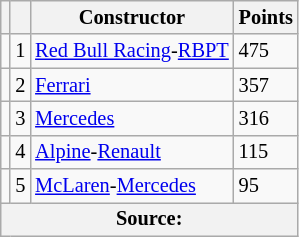<table class="wikitable" style="font-size: 85%;">
<tr>
<th scope="col"></th>
<th scope="col"></th>
<th scope="col">Constructor</th>
<th scope="col">Points</th>
</tr>
<tr>
<td align="left"></td>
<td align="center">1</td>
<td> <a href='#'>Red Bull Racing</a>-<a href='#'>RBPT</a></td>
<td align="left">475</td>
</tr>
<tr>
<td align="left"></td>
<td align="center">2</td>
<td> <a href='#'>Ferrari</a></td>
<td align="left">357</td>
</tr>
<tr>
<td align="left"></td>
<td align="center">3</td>
<td> <a href='#'>Mercedes</a></td>
<td align="left">316</td>
</tr>
<tr>
<td align="left"></td>
<td align="center">4</td>
<td> <a href='#'>Alpine</a>-<a href='#'>Renault</a></td>
<td align="left">115</td>
</tr>
<tr>
<td align="left"></td>
<td align="center">5</td>
<td> <a href='#'>McLaren</a>-<a href='#'>Mercedes</a></td>
<td align="left">95</td>
</tr>
<tr>
<th colspan=4>Source:</th>
</tr>
</table>
